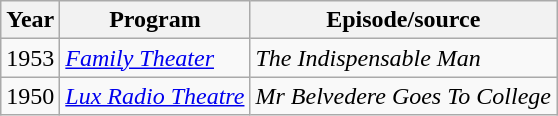<table class="wikitable">
<tr>
<th>Year</th>
<th>Program</th>
<th>Episode/source</th>
</tr>
<tr>
<td>1953</td>
<td><em><a href='#'>Family Theater</a></em></td>
<td><em>The Indispensable Man</em></td>
</tr>
<tr>
<td>1950</td>
<td><em><a href='#'>Lux Radio Theatre</a></em></td>
<td><em>Mr Belvedere Goes To College</em></td>
</tr>
</table>
